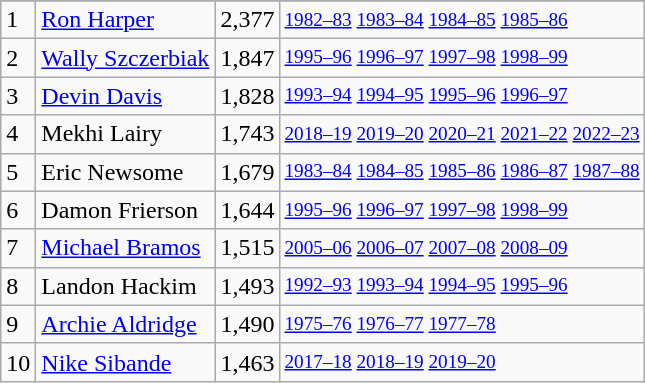<table class="wikitable">
<tr>
</tr>
<tr>
<td>1</td>
<td><a href='#'>Ron Harper</a></td>
<td>2,377</td>
<td style="font-size:80%;"><a href='#'>1982–83</a> <a href='#'>1983–84</a> <a href='#'>1984–85</a> <a href='#'>1985–86</a></td>
</tr>
<tr>
<td>2</td>
<td><a href='#'>Wally Szczerbiak</a></td>
<td>1,847</td>
<td style="font-size:80%;"><a href='#'>1995–96</a> <a href='#'>1996–97</a> <a href='#'>1997–98</a> <a href='#'>1998–99</a></td>
</tr>
<tr>
<td>3</td>
<td><a href='#'>Devin Davis</a></td>
<td>1,828</td>
<td style="font-size:80%;"><a href='#'>1993–94</a> <a href='#'>1994–95</a> <a href='#'>1995–96</a> <a href='#'>1996–97</a></td>
</tr>
<tr>
<td>4</td>
<td>Mekhi Lairy</td>
<td>1,743</td>
<td style="font-size:80%;"><a href='#'>2018–19</a> <a href='#'>2019–20</a> <a href='#'>2020–21</a> <a href='#'>2021–22</a> <a href='#'>2022–23</a></td>
</tr>
<tr>
<td>5</td>
<td>Eric Newsome</td>
<td>1,679</td>
<td style="font-size:80%;"><a href='#'>1983–84</a> <a href='#'>1984–85</a> <a href='#'>1985–86</a> <a href='#'>1986–87</a> <a href='#'>1987–88</a></td>
</tr>
<tr>
<td>6</td>
<td>Damon Frierson</td>
<td>1,644</td>
<td style="font-size:80%;"><a href='#'>1995–96</a> <a href='#'>1996–97</a> <a href='#'>1997–98</a> <a href='#'>1998–99</a></td>
</tr>
<tr>
<td>7</td>
<td><a href='#'>Michael Bramos</a></td>
<td>1,515</td>
<td style="font-size:80%;"><a href='#'>2005–06</a> <a href='#'>2006–07</a> <a href='#'>2007–08</a> <a href='#'>2008–09</a></td>
</tr>
<tr>
<td>8</td>
<td>Landon Hackim</td>
<td>1,493</td>
<td style="font-size:80%;"><a href='#'>1992–93</a> <a href='#'>1993–94</a> <a href='#'>1994–95</a> <a href='#'>1995–96</a></td>
</tr>
<tr>
<td>9</td>
<td><a href='#'>Archie Aldridge</a></td>
<td>1,490</td>
<td style="font-size:80%;"><a href='#'>1975–76</a> <a href='#'>1976–77</a> <a href='#'>1977–78</a></td>
</tr>
<tr>
<td>10</td>
<td><a href='#'>Nike Sibande</a></td>
<td>1,463</td>
<td style="font-size:80%;"><a href='#'>2017–18</a> <a href='#'>2018–19</a> <a href='#'>2019–20</a></td>
</tr>
</table>
